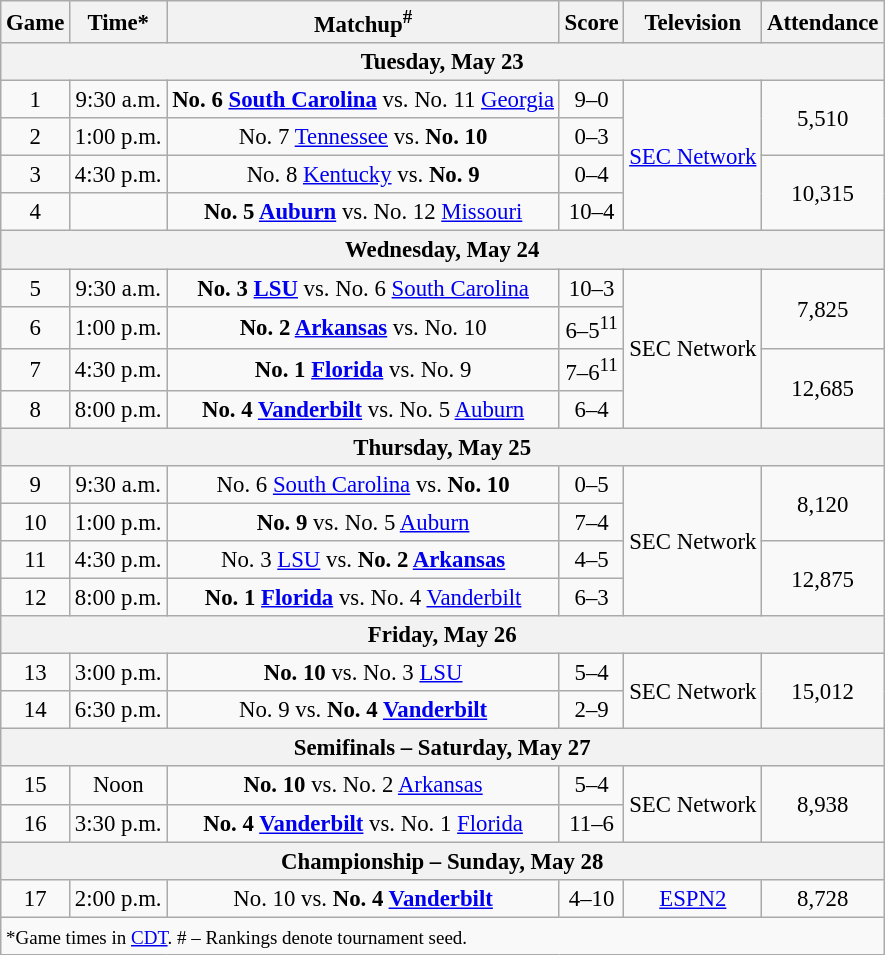<table class="wikitable" style="font-size: 95%">
<tr align="center">
<th>Game</th>
<th>Time*</th>
<th>Matchup<sup>#</sup></th>
<th>Score</th>
<th>Television</th>
<th>Attendance</th>
</tr>
<tr>
<th colspan=7>Tuesday, May 23</th>
</tr>
<tr>
<td style="text-align:center;">1</td>
<td style="text-align:center;">9:30 a.m.</td>
<td style="text-align:center;"><strong>No. 6 <a href='#'>South Carolina</a></strong> vs. No. 11 <a href='#'>Georgia</a></td>
<td style="text-align:center;">9–0</td>
<td rowspan=4 style="text-align:center;"><a href='#'>SEC Network</a></td>
<td rowspan=2 style="text-align:center;">5,510</td>
</tr>
<tr>
<td style="text-align:center;">2</td>
<td style="text-align:center;">1:00 p.m.</td>
<td style="text-align:center;">No. 7 <a href='#'>Tennessee</a> vs. <strong>No. 10 </strong></td>
<td style="text-align:center;">0–3</td>
</tr>
<tr>
<td style="text-align:center;">3</td>
<td style="text-align:center;">4:30 p.m.</td>
<td style="text-align:center;">No. 8 <a href='#'>Kentucky</a> vs. <strong>No. 9 </strong></td>
<td style="text-align:center;">0–4</td>
<td rowspan=2 style="text-align:center;">10,315</td>
</tr>
<tr>
<td style="text-align:center;">4</td>
<td style="text-align:center;"></td>
<td style="text-align:center;"><strong>No. 5 <a href='#'>Auburn</a></strong> vs. No. 12 <a href='#'>Missouri</a></td>
<td style="text-align:center;">10–4</td>
</tr>
<tr>
<th colspan=7>Wednesday, May 24</th>
</tr>
<tr>
<td style="text-align:center;">5</td>
<td style="text-align:center;">9:30 a.m.</td>
<td style="text-align:center;"><strong>No. 3 <a href='#'>LSU</a></strong> vs. No. 6 <a href='#'>South Carolina</a></td>
<td style="text-align:center;">10–3</td>
<td rowspan=4 style="text-align:center;">SEC Network</td>
<td rowspan=2 style="text-align:center;">7,825</td>
</tr>
<tr>
<td style="text-align:center;">6</td>
<td style="text-align:center;">1:00 p.m.</td>
<td style="text-align:center;"><strong>No. 2 <a href='#'>Arkansas</a></strong> vs. No. 10 </td>
<td style="text-align:center;">6–5<sup>11</sup></td>
</tr>
<tr>
<td style="text-align:center;">7</td>
<td style="text-align:center;">4:30 p.m.</td>
<td style="text-align:center;"><strong>No. 1 <a href='#'>Florida</a></strong> vs. No. 9 </td>
<td style="text-align:center;">7–6<sup>11</sup></td>
<td rowspan=2 style="text-align:center;">12,685</td>
</tr>
<tr>
<td style="text-align:center;">8</td>
<td style="text-align:center;">8:00 p.m.</td>
<td style="text-align:center;"><strong>No. 4 <a href='#'>Vanderbilt</a></strong> vs. No. 5 <a href='#'>Auburn</a></td>
<td style="text-align:center;">6–4</td>
</tr>
<tr>
<th colspan=7>Thursday, May 25</th>
</tr>
<tr>
<td style="text-align:center;">9</td>
<td style="text-align:center;">9:30 a.m.</td>
<td style="text-align:center;">No. 6 <a href='#'>South Carolina</a> vs. <strong>No. 10 </strong></td>
<td style="text-align:center;">0–5</td>
<td rowspan=4 style="text-align:center;">SEC Network</td>
<td rowspan=2 style="text-align:center;">8,120</td>
</tr>
<tr>
<td style="text-align:center;">10</td>
<td style="text-align:center;">1:00 p.m.</td>
<td style="text-align:center;"><strong>No. 9 </strong> vs. No. 5 <a href='#'>Auburn</a></td>
<td style="text-align:center;">7–4</td>
</tr>
<tr>
<td style="text-align:center;">11</td>
<td style="text-align:center;">4:30 p.m.</td>
<td style="text-align:center;">No. 3 <a href='#'>LSU</a> vs. <strong>No. 2 <a href='#'>Arkansas</a></strong></td>
<td style="text-align:center;">4–5</td>
<td rowspan=2 style="text-align:center;">12,875</td>
</tr>
<tr>
<td style="text-align:center;">12</td>
<td style="text-align:center;">8:00 p.m.</td>
<td style="text-align:center;"><strong>No. 1 <a href='#'>Florida</a></strong> vs. No. 4 <a href='#'>Vanderbilt</a></td>
<td style="text-align:center;">6–3</td>
</tr>
<tr>
<th colspan=7>Friday, May 26</th>
</tr>
<tr>
<td style="text-align:center;">13</td>
<td style="text-align:center;">3:00 p.m.</td>
<td style="text-align:center;"><strong>No. 10 </strong> vs. No. 3 <a href='#'>LSU</a></td>
<td style="text-align:center;">5–4</td>
<td rowspan=2 style="text-align:center;">SEC Network</td>
<td rowspan=2 style="text-align:center;">15,012</td>
</tr>
<tr>
<td style="text-align:center;">14</td>
<td style="text-align:center;">6:30 p.m.</td>
<td style="text-align:center;">No. 9  vs. <strong>No. 4 <a href='#'>Vanderbilt</a></strong></td>
<td style="text-align:center;">2–9</td>
</tr>
<tr>
<th colspan=7>Semifinals – Saturday, May 27</th>
</tr>
<tr>
<td style="text-align:center;">15</td>
<td style="text-align:center;">Noon</td>
<td style="text-align:center;"><strong>No. 10 </strong> vs. No. 2 <a href='#'>Arkansas</a></td>
<td style="text-align:center;">5–4</td>
<td rowspan=2 style="text-align:center;">SEC Network</td>
<td rowspan=2 style="text-align:center;">8,938</td>
</tr>
<tr>
<td style="text-align:center;">16</td>
<td style="text-align:center;">3:30 p.m.</td>
<td style="text-align:center;"><strong>No. 4 <a href='#'>Vanderbilt</a></strong> vs. No. 1 <a href='#'>Florida</a></td>
<td style="text-align:center;">11–6</td>
</tr>
<tr>
<th colspan=7>Championship – Sunday, May 28</th>
</tr>
<tr>
<td style="text-align:center;">17</td>
<td style="text-align:center;">2:00 p.m.</td>
<td style="text-align:center;">No. 10  vs. <strong>No. 4 <a href='#'>Vanderbilt</a></strong></td>
<td style="text-align:center;">4–10</td>
<td style="text-align:center;"><a href='#'>ESPN2</a></td>
<td style="text-align:center;">8,728</td>
</tr>
<tr>
<td colspan=7><small>*Game times in <a href='#'>CDT</a>. # – Rankings denote tournament seed.</small></td>
</tr>
</table>
